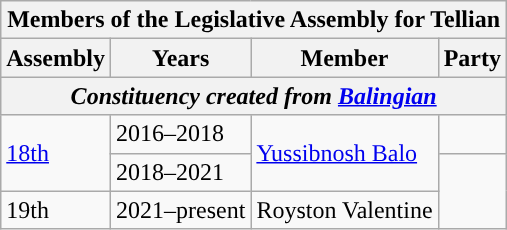<table class=wikitable>
<tr>
<th colspan="4">Members of the Legislative Assembly for Tellian</th>
</tr>
<tr>
<th>Assembly</th>
<th>Years</th>
<th>Member</th>
<th>Party</th>
</tr>
<tr>
<th colspan=4 align=center><em>Constituency created from <a href='#'>Balingian</a></em></th>
</tr>
<tr>
<td rowspan="2"><a href='#'>18th</a></td>
<td>2016–2018</td>
<td rowspan="2"><a href='#'>Yussibnosh Balo</a></td>
<td></td>
</tr>
<tr>
<td>2018–2021</td>
<td rowspan="2"></td>
</tr>
<tr>
<td>19th</td>
<td>2021–present</td>
<td>Royston Valentine</td>
</tr>
</table>
